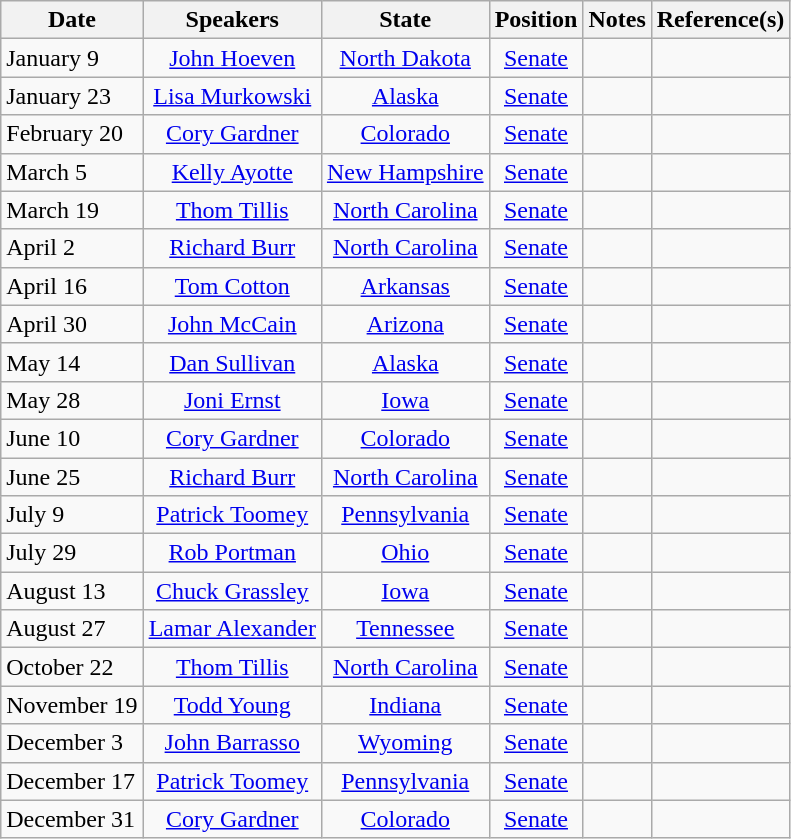<table class="wikitable">
<tr>
<th style="text-align: center;">Date</th>
<th style="text-align: center;">Speakers</th>
<th style="text-align: center;">State</th>
<th style="text-align: center;">Position</th>
<th style="text-align: center;">Notes</th>
<th style="text-align: center;">Reference(s)</th>
</tr>
<tr>
<td>January 9</td>
<td style="text-align: center;"><a href='#'>John Hoeven</a></td>
<td style="text-align: center;"><a href='#'>North Dakota</a></td>
<td style="text-align: center;"><a href='#'>Senate</a></td>
<td style="text-align: center;"></td>
<td style="text-align: center;"></td>
</tr>
<tr>
<td>January 23</td>
<td style="text-align: center;"><a href='#'>Lisa Murkowski</a></td>
<td style="text-align: center;"><a href='#'>Alaska</a></td>
<td style="text-align: center;"><a href='#'>Senate</a></td>
<td style="text-align: center;"></td>
<td style="text-align: center;"></td>
</tr>
<tr>
<td>February 20</td>
<td style="text-align: center;"><a href='#'>Cory Gardner</a></td>
<td style="text-align: center;"><a href='#'>Colorado</a></td>
<td style="text-align: center;"><a href='#'>Senate</a></td>
<td style="text-align: center;"></td>
<td style="text-align: center;"></td>
</tr>
<tr>
<td>March 5</td>
<td style="text-align: center;"><a href='#'>Kelly Ayotte</a></td>
<td style="text-align: center;"><a href='#'>New Hampshire</a></td>
<td style="text-align: center;"><a href='#'>Senate</a></td>
<td style="text-align: center;"></td>
<td style="text-align: center;"></td>
</tr>
<tr>
<td>March 19</td>
<td style="text-align: center;"><a href='#'>Thom Tillis</a></td>
<td style="text-align: center;"><a href='#'>North Carolina</a></td>
<td style="text-align: center;"><a href='#'>Senate</a></td>
<td style="text-align: center;"></td>
<td style="text-align: center;"></td>
</tr>
<tr>
<td>April 2</td>
<td style="text-align: center;"><a href='#'>Richard Burr</a></td>
<td style="text-align: center;"><a href='#'>North Carolina</a></td>
<td style="text-align: center;"><a href='#'>Senate</a></td>
<td style="text-align: center;"></td>
<td style="text-align: center;"></td>
</tr>
<tr>
<td>April 16</td>
<td style="text-align: center;"><a href='#'>Tom Cotton</a></td>
<td style="text-align: center;"><a href='#'>Arkansas</a></td>
<td style="text-align: center;"><a href='#'>Senate</a></td>
<td style="text-align: center;"></td>
<td style="text-align: center;"></td>
</tr>
<tr>
<td>April 30</td>
<td style="text-align: center;"><a href='#'>John McCain</a></td>
<td style="text-align: center;"><a href='#'>Arizona</a></td>
<td style="text-align: center;"><a href='#'>Senate</a></td>
<td style="text-align: center;"></td>
<td style="text-align: center;"></td>
</tr>
<tr>
<td>May 14</td>
<td style="text-align: center;"><a href='#'>Dan Sullivan</a></td>
<td style="text-align: center;"><a href='#'>Alaska</a></td>
<td style="text-align: center;"><a href='#'>Senate</a></td>
<td style="text-align: center;"></td>
<td style="text-align: center;"></td>
</tr>
<tr>
<td>May 28</td>
<td style="text-align: center;"><a href='#'>Joni Ernst</a></td>
<td style="text-align: center;"><a href='#'>Iowa</a></td>
<td style="text-align: center;"><a href='#'>Senate</a></td>
<td style="text-align: center;"></td>
<td style="text-align: center;"></td>
</tr>
<tr>
<td>June 10</td>
<td style="text-align: center;"><a href='#'>Cory Gardner</a></td>
<td style="text-align: center;"><a href='#'>Colorado</a></td>
<td style="text-align: center;"><a href='#'>Senate</a></td>
<td style="text-align: center;"></td>
<td style="text-align: center;"></td>
</tr>
<tr>
<td>June 25</td>
<td style="text-align: center;"><a href='#'>Richard Burr</a></td>
<td style="text-align: center;"><a href='#'>North Carolina</a></td>
<td style="text-align: center;"><a href='#'>Senate</a></td>
<td style="text-align: center;"></td>
<td style="text-align: center;"></td>
</tr>
<tr>
<td>July 9</td>
<td style="text-align: center;"><a href='#'>Patrick Toomey</a></td>
<td style="text-align: center;"><a href='#'>Pennsylvania</a></td>
<td style="text-align: center;"><a href='#'>Senate</a></td>
<td style="text-align: center;"></td>
<td style="text-align: center;"></td>
</tr>
<tr>
<td>July 29</td>
<td style="text-align: center;"><a href='#'>Rob Portman</a></td>
<td style="text-align: center;"><a href='#'>Ohio</a></td>
<td style="text-align: center;"><a href='#'>Senate</a></td>
<td style="text-align: center;"></td>
<td style="text-align: center;"></td>
</tr>
<tr>
<td>August 13</td>
<td style="text-align: center;"><a href='#'>Chuck Grassley</a></td>
<td style="text-align: center;"><a href='#'>Iowa</a></td>
<td style="text-align: center;"><a href='#'>Senate</a></td>
<td style="text-align: center;"></td>
<td style="text-align: center;"></td>
</tr>
<tr>
<td>August 27</td>
<td style="text-align: center;"><a href='#'>Lamar Alexander</a></td>
<td style="text-align: center;"><a href='#'>Tennessee</a></td>
<td style="text-align: center;"><a href='#'>Senate</a></td>
<td style="text-align: center;"></td>
<td style="text-align: center;"></td>
</tr>
<tr>
<td>October 22</td>
<td style="text-align: center;"><a href='#'>Thom Tillis</a></td>
<td style="text-align: center;"><a href='#'>North Carolina</a></td>
<td style="text-align: center;"><a href='#'>Senate</a></td>
<td style="text-align: center;"></td>
<td style="text-align: center;"></td>
</tr>
<tr>
<td>November 19</td>
<td style="text-align: center;"><a href='#'>Todd Young</a></td>
<td style="text-align: center;"><a href='#'>Indiana</a></td>
<td style="text-align: center;"><a href='#'>Senate</a></td>
<td style="text-align: center;"></td>
<td style="text-align: center;"></td>
</tr>
<tr>
<td>December 3</td>
<td style="text-align: center;"><a href='#'>John Barrasso</a></td>
<td style="text-align: center;"><a href='#'>Wyoming</a></td>
<td style="text-align: center;"><a href='#'>Senate</a></td>
<td style="text-align: center;"></td>
<td style="text-align: center;"></td>
</tr>
<tr>
<td>December 17</td>
<td style="text-align: center;"><a href='#'>Patrick Toomey</a></td>
<td style="text-align: center;"><a href='#'>Pennsylvania</a></td>
<td style="text-align: center;"><a href='#'>Senate</a></td>
<td style="text-align: center;"></td>
<td style="text-align: center;"></td>
</tr>
<tr>
<td>December 31</td>
<td style="text-align: center;"><a href='#'>Cory Gardner</a></td>
<td style="text-align: center;"><a href='#'>Colorado</a></td>
<td style="text-align: center;"><a href='#'>Senate</a></td>
<td style="text-align: center;"></td>
<td style="text-align: center;"></td>
</tr>
</table>
